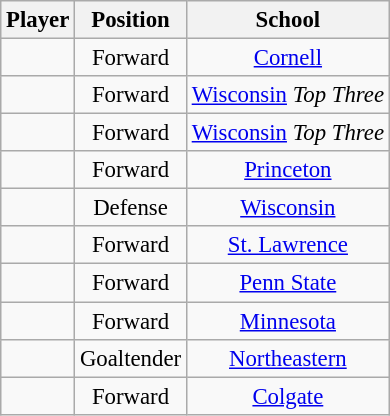<table class="wikitable sortable" style="font-size: 95%;text-align: center;">
<tr>
<th>Player</th>
<th>Position</th>
<th>School</th>
</tr>
<tr>
<td><strong></strong></td>
<td>Forward</td>
<td><a href='#'>Cornell</a></td>
</tr>
<tr>
<td></td>
<td>Forward</td>
<td><a href='#'>Wisconsin</a> <em>Top Three</em></td>
</tr>
<tr>
<td></td>
<td>Forward</td>
<td><a href='#'>Wisconsin</a> <em>Top Three</em></td>
</tr>
<tr>
<td></td>
<td>Forward</td>
<td><a href='#'>Princeton</a></td>
</tr>
<tr>
<td></td>
<td>Defense</td>
<td><a href='#'>Wisconsin</a></td>
</tr>
<tr>
<td></td>
<td>Forward</td>
<td><a href='#'>St. Lawrence</a></td>
</tr>
<tr>
<td></td>
<td>Forward</td>
<td><a href='#'>Penn State</a></td>
</tr>
<tr>
<td></td>
<td>Forward</td>
<td><a href='#'>Minnesota</a></td>
</tr>
<tr>
<td></td>
<td>Goaltender</td>
<td><a href='#'>Northeastern</a></td>
</tr>
<tr>
<td></td>
<td>Forward</td>
<td><a href='#'>Colgate</a></td>
</tr>
</table>
